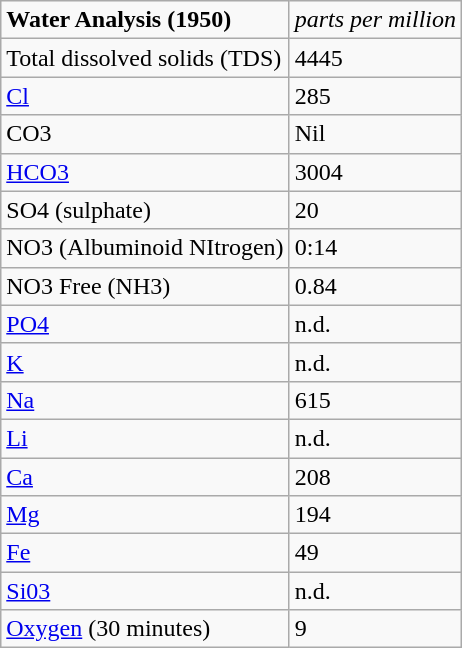<table class="wikitable">
<tr>
<td><strong>Water Analysis (1950)</strong></td>
<td><em>parts per million<strong></td>
</tr>
<tr>
<td>Total dissolved solids (TDS)</td>
<td>4445</td>
</tr>
<tr>
<td><a href='#'>Cl</a></td>
<td>285</td>
</tr>
<tr>
<td>CO3</td>
<td>Nil</td>
</tr>
<tr>
<td><a href='#'>HCO3</a></td>
<td>3004</td>
</tr>
<tr>
<td>SO4 (sulphate)</td>
<td>20</td>
</tr>
<tr>
<td>NO3 (Albuminoid NItrogen)</td>
<td>0:14</td>
</tr>
<tr>
<td>NO3 Free (NH3)</td>
<td>0.84</td>
</tr>
<tr>
<td><a href='#'>PO4</a></td>
<td>n.d.</td>
</tr>
<tr>
<td><a href='#'>K</a></td>
<td>n.d.</td>
</tr>
<tr>
<td><a href='#'>Na</a></td>
<td>615</td>
</tr>
<tr>
<td><a href='#'>Li</a></td>
<td>n.d.</td>
</tr>
<tr>
<td><a href='#'>Ca</a></td>
<td>208</td>
</tr>
<tr>
<td><a href='#'>Mg</a></td>
<td>194</td>
</tr>
<tr>
<td><a href='#'>Fe</a></td>
<td>49</td>
</tr>
<tr>
<td><a href='#'>Si03</a></td>
<td>n.d.</td>
</tr>
<tr>
<td><a href='#'>Oxygen</a> (30 minutes)</td>
<td>9</td>
</tr>
</table>
